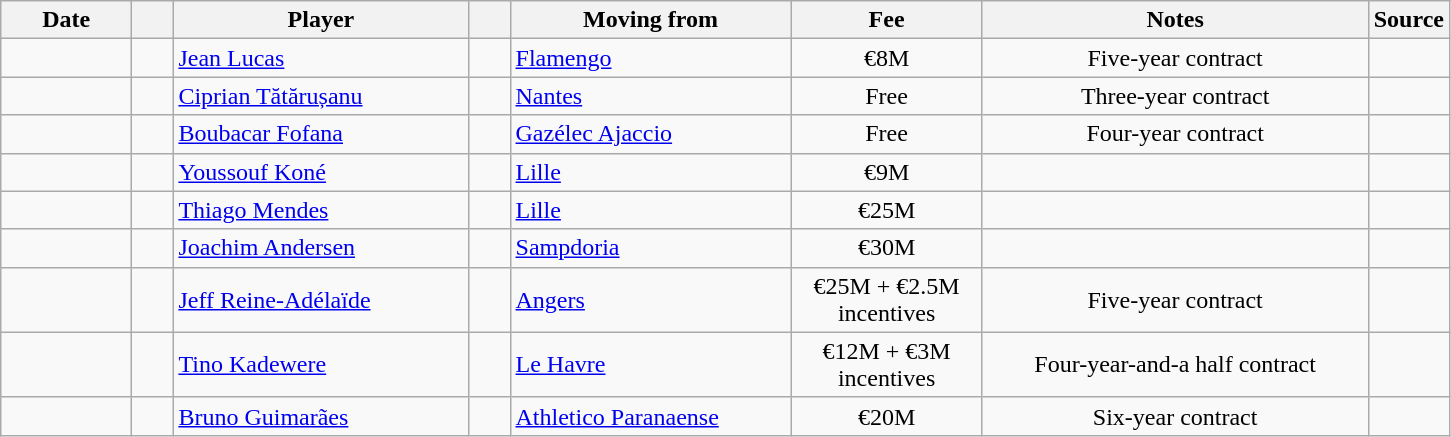<table class="wikitable sortable">
<tr>
<th style="width:80px;">Date</th>
<th style="width:20px;"></th>
<th style="width:190px;">Player</th>
<th style="width:20px;"></th>
<th style="width:180px;">Moving from</th>
<th style="width:120px;" class="unsortable">Fee</th>
<th style="width:250px;" class="unsortable">Notes</th>
<th style="width:20px;">Source</th>
</tr>
<tr>
<td></td>
<td align="center"></td>
<td> <a href='#'>Jean Lucas</a></td>
<td align="center"></td>
<td> <a href='#'>Flamengo</a></td>
<td align="center">€8M</td>
<td align="center">Five-year contract</td>
<td></td>
</tr>
<tr>
<td></td>
<td align="center"></td>
<td> <a href='#'>Ciprian Tătărușanu</a></td>
<td align="center"></td>
<td> <a href='#'>Nantes</a></td>
<td align="center">Free</td>
<td align="center">Three-year contract</td>
<td></td>
</tr>
<tr>
<td></td>
<td align="center"></td>
<td> <a href='#'>Boubacar Fofana</a></td>
<td align="center"></td>
<td> <a href='#'>Gazélec Ajaccio</a></td>
<td align="center">Free</td>
<td align="center">Four-year contract</td>
<td></td>
</tr>
<tr>
<td></td>
<td align="center"></td>
<td> <a href='#'>Youssouf Koné</a></td>
<td align="center"></td>
<td> <a href='#'>Lille</a></td>
<td align="center">€9M</td>
<td align="center"></td>
<td></td>
</tr>
<tr>
<td></td>
<td align="center"></td>
<td> <a href='#'>Thiago Mendes</a></td>
<td align="center"></td>
<td> <a href='#'>Lille</a></td>
<td align="center">€25M</td>
<td align="center"></td>
<td></td>
</tr>
<tr>
<td></td>
<td align="center"></td>
<td> <a href='#'>Joachim Andersen</a></td>
<td align="center"></td>
<td> <a href='#'>Sampdoria</a></td>
<td align="center">€30M</td>
<td align="center"></td>
<td></td>
</tr>
<tr>
<td></td>
<td align="center"></td>
<td> <a href='#'>Jeff Reine-Adélaïde</a></td>
<td align="center"></td>
<td> <a href='#'>Angers</a></td>
<td align="center">€25M + €2.5M incentives</td>
<td align="center">Five-year contract</td>
<td></td>
</tr>
<tr>
<td></td>
<td align="center"></td>
<td> <a href='#'>Tino Kadewere</a></td>
<td align="center"></td>
<td> <a href='#'>Le Havre</a></td>
<td align="center">€12M + €3M incentives</td>
<td align="center">Four-year-and-a half contract</td>
<td></td>
</tr>
<tr>
<td></td>
<td align="center"></td>
<td> <a href='#'>Bruno Guimarães</a></td>
<td align="center"></td>
<td> <a href='#'>Athletico Paranaense</a></td>
<td align="center">€20M</td>
<td align="center">Six-year contract</td>
<td></td>
</tr>
</table>
